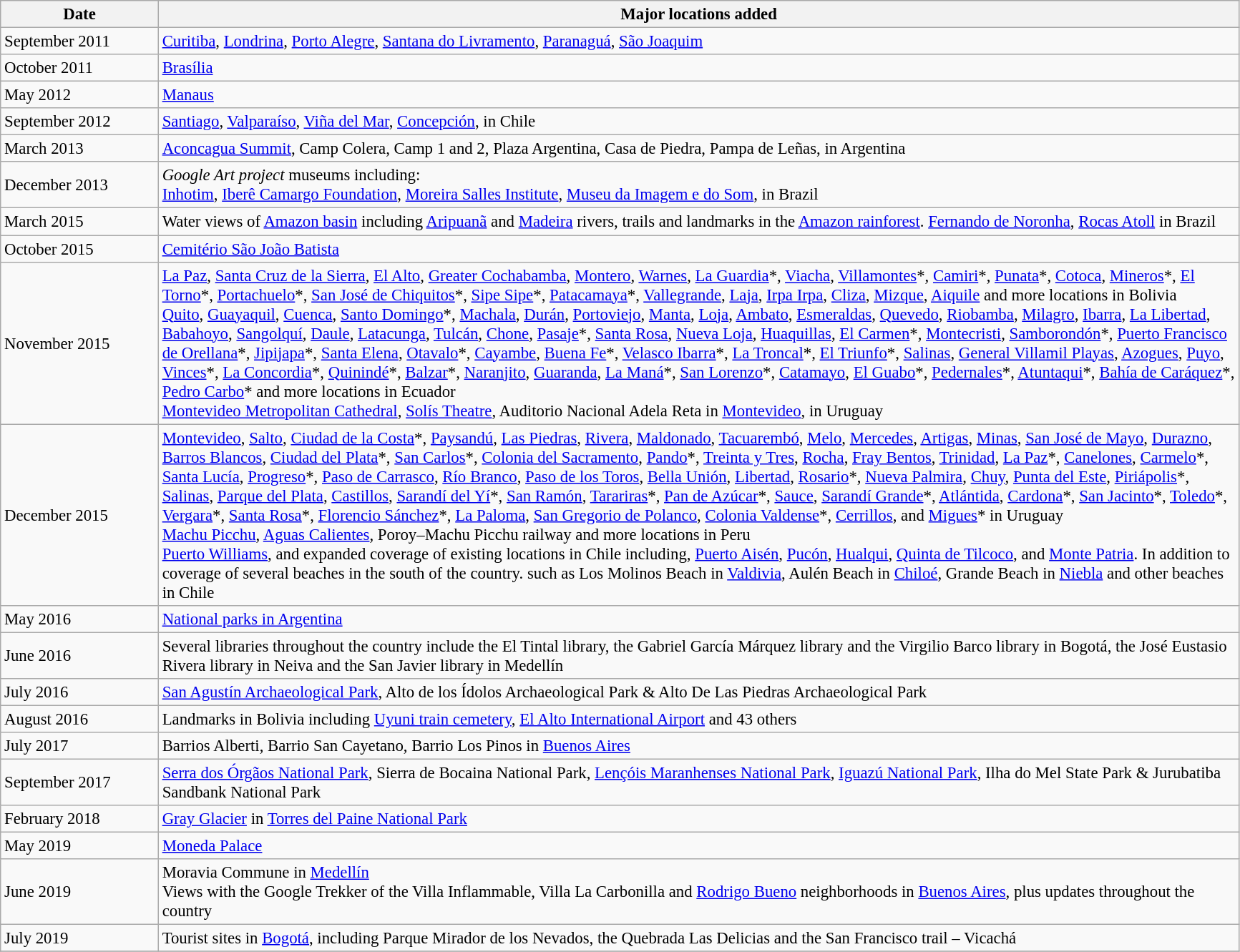<table class="wikitable sortable mw-collapsible" style="font-size:95%">
<tr>
<th style="width:140px;">Date</th>
<th style="width:1000px;">Major locations added</th>
</tr>
<tr>
<td>September 2011</td>
<td> <a href='#'>Curitiba</a>, <a href='#'>Londrina</a>, <a href='#'>Porto Alegre</a>, <a href='#'>Santana do Livramento</a>, <a href='#'>Paranaguá</a>, <a href='#'>São Joaquim</a></td>
</tr>
<tr>
<td>October 2011</td>
<td> <a href='#'>Brasília</a></td>
</tr>
<tr>
<td>May 2012</td>
<td> <a href='#'>Manaus</a></td>
</tr>
<tr>
<td>September 2012</td>
<td> <a href='#'>Santiago</a>, <a href='#'>Valparaíso</a>, <a href='#'>Viña del Mar</a>, <a href='#'>Concepción</a>, in Chile</td>
</tr>
<tr>
<td>March 2013</td>
<td> <a href='#'>Aconcagua Summit</a>, Camp Colera, Camp 1 and 2, Plaza Argentina, Casa de Piedra, Pampa de Leñas, in Argentina</td>
</tr>
<tr>
<td>December 2013</td>
<td><em>Google Art project</em> museums including:<br> <a href='#'>Inhotim</a>, <a href='#'>Iberê Camargo Foundation</a>, <a href='#'>Moreira Salles Institute</a>, <a href='#'>Museu da Imagem e do Som</a>, in Brazil</td>
</tr>
<tr>
<td>March 2015</td>
<td> Water views of <a href='#'>Amazon basin</a> including <a href='#'>Aripuanã</a> and <a href='#'>Madeira</a> rivers, trails and landmarks in the <a href='#'>Amazon rainforest</a>. <a href='#'>Fernando de Noronha</a>, <a href='#'>Rocas Atoll</a> in Brazil</td>
</tr>
<tr>
<td>October 2015</td>
<td> <a href='#'>Cemitério São João Batista</a></td>
</tr>
<tr>
<td>November 2015</td>
<td> <a href='#'>La Paz</a>, <a href='#'>Santa Cruz de la Sierra</a>, <a href='#'>El Alto</a>, <a href='#'>Greater Cochabamba</a>, <a href='#'>Montero</a>, <a href='#'>Warnes</a>, <a href='#'>La Guardia</a>*, <a href='#'>Viacha</a>, <a href='#'>Villamontes</a>*, <a href='#'>Camiri</a>*, <a href='#'>Punata</a>*, <a href='#'>Cotoca</a>, <a href='#'>Mineros</a>*, <a href='#'>El Torno</a>*, <a href='#'>Portachuelo</a>*, <a href='#'>San José de Chiquitos</a>*, <a href='#'>Sipe Sipe</a>*, <a href='#'>Patacamaya</a>*, <a href='#'>Vallegrande</a>, <a href='#'>Laja</a>, <a href='#'>Irpa Irpa</a>, <a href='#'>Cliza</a>, <a href='#'>Mizque</a>, <a href='#'>Aiquile</a> and more locations in Bolivia<br>  <a href='#'>Quito</a>, <a href='#'>Guayaquil</a>, <a href='#'>Cuenca</a>, <a href='#'>Santo Domingo</a>*, <a href='#'>Machala</a>, <a href='#'>Durán</a>, <a href='#'>Portoviejo</a>, <a href='#'>Manta</a>, <a href='#'>Loja</a>, <a href='#'>Ambato</a>, <a href='#'>Esmeraldas</a>, <a href='#'>Quevedo</a>, <a href='#'>Riobamba</a>, <a href='#'>Milagro</a>, <a href='#'>Ibarra</a>, <a href='#'>La Libertad</a>, <a href='#'>Babahoyo</a>, <a href='#'>Sangolquí</a>, <a href='#'>Daule</a>, <a href='#'>Latacunga</a>, <a href='#'>Tulcán</a>, <a href='#'>Chone</a>, <a href='#'>Pasaje</a>*, <a href='#'>Santa Rosa</a>, <a href='#'>Nueva Loja</a>, <a href='#'>Huaquillas</a>, <a href='#'>El Carmen</a>*, <a href='#'>Montecristi</a>, <a href='#'>Samborondón</a>*, <a href='#'>Puerto Francisco de Orellana</a>*, <a href='#'>Jipijapa</a>*, <a href='#'>Santa Elena</a>, <a href='#'>Otavalo</a>*, <a href='#'>Cayambe</a>, <a href='#'>Buena Fe</a>*, <a href='#'>Velasco Ibarra</a>*, <a href='#'>La Troncal</a>*, <a href='#'>El Triunfo</a>*, <a href='#'>Salinas</a>, <a href='#'>General Villamil Playas</a>, <a href='#'>Azogues</a>, <a href='#'>Puyo</a>, <a href='#'>Vinces</a>*, <a href='#'>La Concordia</a>*, <a href='#'>Quinindé</a>*, <a href='#'>Balzar</a>*, <a href='#'>Naranjito</a>, <a href='#'>Guaranda</a>, <a href='#'>La Maná</a>*, <a href='#'>San Lorenzo</a>*, <a href='#'>Catamayo</a>, <a href='#'>El Guabo</a>*, <a href='#'>Pedernales</a>*, <a href='#'>Atuntaqui</a>*, <a href='#'>Bahía de Caráquez</a>*, <a href='#'>Pedro Carbo</a>* and more locations in Ecuador<br> <a href='#'>Montevideo Metropolitan Cathedral</a>, <a href='#'>Solís Theatre</a>, Auditorio Nacional Adela Reta in <a href='#'>Montevideo</a>, in Uruguay</td>
</tr>
<tr>
<td>December 2015</td>
<td> <a href='#'>Montevideo</a>, <a href='#'>Salto</a>, <a href='#'>Ciudad de la Costa</a>*, <a href='#'>Paysandú</a>, <a href='#'>Las Piedras</a>, <a href='#'>Rivera</a>, <a href='#'>Maldonado</a>, <a href='#'>Tacuarembó</a>, <a href='#'>Melo</a>, <a href='#'>Mercedes</a>, <a href='#'>Artigas</a>, <a href='#'>Minas</a>, <a href='#'>San José de Mayo</a>, <a href='#'>Durazno</a>, <a href='#'>Barros Blancos</a>, <a href='#'>Ciudad del Plata</a>*, <a href='#'>San Carlos</a>*, <a href='#'>Colonia del Sacramento</a>, <a href='#'>Pando</a>*, <a href='#'>Treinta y Tres</a>, <a href='#'>Rocha</a>, <a href='#'>Fray Bentos</a>, <a href='#'>Trinidad</a>, <a href='#'>La Paz</a>*, <a href='#'>Canelones</a>, <a href='#'>Carmelo</a>*, <a href='#'>Santa Lucía</a>, <a href='#'>Progreso</a>*, <a href='#'>Paso de Carrasco</a>, <a href='#'>Río Branco</a>, <a href='#'>Paso de los Toros</a>, <a href='#'>Bella Unión</a>, <a href='#'>Libertad</a>, <a href='#'>Rosario</a>*, <a href='#'>Nueva Palmira</a>, <a href='#'>Chuy</a>, <a href='#'>Punta del Este</a>, <a href='#'>Piriápolis</a>*, <a href='#'>Salinas</a>, <a href='#'>Parque del Plata</a>, <a href='#'>Castillos</a>, <a href='#'>Sarandí del Yí</a>*, <a href='#'>San Ramón</a>, <a href='#'>Tarariras</a>*, <a href='#'>Pan de Azúcar</a>*, <a href='#'>Sauce</a>, <a href='#'>Sarandí Grande</a>*, <a href='#'>Atlántida</a>, <a href='#'>Cardona</a>*, <a href='#'>San Jacinto</a>*, <a href='#'>Toledo</a>*, <a href='#'>Vergara</a>*, <a href='#'>Santa Rosa</a>*, <a href='#'>Florencio Sánchez</a>*, <a href='#'>La Paloma</a>, <a href='#'>San Gregorio de Polanco</a>, <a href='#'>Colonia Valdense</a>*, <a href='#'>Cerrillos</a>, and <a href='#'>Migues</a>* in Uruguay<br> <a href='#'>Machu Picchu</a>, <a href='#'>Aguas Calientes</a>, Poroy–Machu Picchu railway and more locations in Peru<br> <a href='#'>Puerto Williams</a>, and expanded coverage of existing locations in Chile including, <a href='#'>Puerto Aisén</a>, <a href='#'>Pucón</a>, <a href='#'>Hualqui</a>, <a href='#'>Quinta de Tilcoco</a>, and <a href='#'>Monte Patria</a>. In addition to coverage of several beaches in the south of the country. such as Los Molinos Beach in <a href='#'>Valdivia</a>, Aulén Beach in <a href='#'>Chiloé</a>, Grande Beach in <a href='#'>Niebla</a> and other beaches in Chile</td>
</tr>
<tr>
<td>May 2016</td>
<td> <a href='#'>National parks in Argentina</a></td>
</tr>
<tr>
<td>June 2016</td>
<td> Several libraries throughout the country include the El Tintal library, the Gabriel García Márquez library and the Virgilio Barco library in Bogotá, the José Eustasio Rivera library in Neiva and the San Javier library in Medellín</td>
</tr>
<tr>
<td>July 2016</td>
<td> <a href='#'>San Agustín Archaeological Park</a>, Alto de los Ídolos Archaeological Park & Alto De Las Piedras Archaeological Park</td>
</tr>
<tr>
<td>August 2016</td>
<td> Landmarks in Bolivia including <a href='#'>Uyuni train cemetery</a>, <a href='#'>El Alto International Airport</a> and 43 others</td>
</tr>
<tr>
<td>July 2017</td>
<td> Barrios Alberti, Barrio San Cayetano, Barrio Los Pinos in <a href='#'>Buenos Aires</a></td>
</tr>
<tr>
<td>September 2017</td>
<td> <a href='#'>Serra dos Órgãos National Park</a>, Sierra de Bocaina National Park, <a href='#'>Lençóis Maranhenses National Park</a>, <a href='#'>Iguazú National Park</a>, Ilha do Mel State Park & Jurubatiba Sandbank National Park</td>
</tr>
<tr>
<td>February 2018</td>
<td> <a href='#'>Gray Glacier</a> in <a href='#'>Torres del Paine National Park</a></td>
</tr>
<tr>
<td>May 2019</td>
<td> <a href='#'>Moneda Palace</a></td>
</tr>
<tr>
<td>June 2019</td>
<td> Moravia Commune in <a href='#'>Medellín</a><br> Views with the Google Trekker of the Villa Inflammable, Villa La Carbonilla and <a href='#'>Rodrigo Bueno</a> neighborhoods in <a href='#'>Buenos Aires</a>, plus updates throughout the country</td>
</tr>
<tr>
<td>July 2019</td>
<td> Tourist sites in <a href='#'>Bogotá</a>, including Parque Mirador de los Nevados, the Quebrada Las Delicias and the San Francisco trail – Vicachá</td>
</tr>
<tr>
</tr>
</table>
